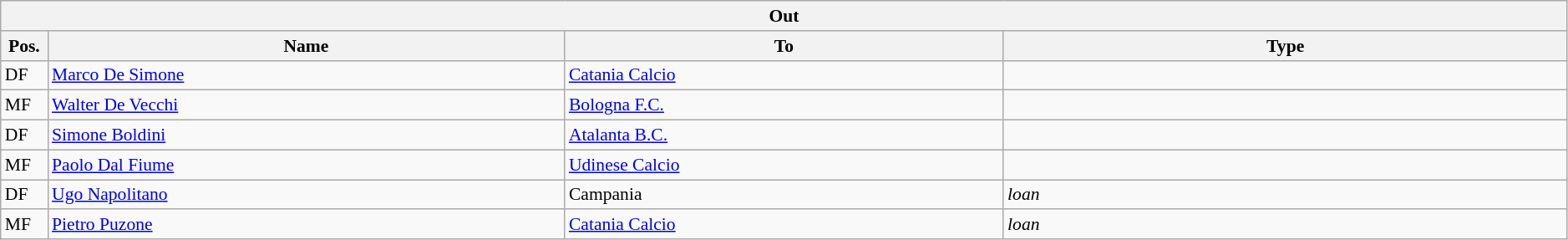<table class="wikitable" style="font-size:90%;width:99%;">
<tr>
<th colspan="4">Out</th>
</tr>
<tr>
<th width=3%>Pos.</th>
<th width=33%>Name</th>
<th width=28%>To</th>
<th width=36%>Type</th>
</tr>
<tr>
<td>DF</td>
<td><a href='#'>Marco De Simone</a></td>
<td><a href='#'>Catania Calcio</a></td>
<td></td>
</tr>
<tr>
<td>MF</td>
<td><a href='#'>Walter De Vecchi</a></td>
<td><a href='#'>Bologna F.C.</a></td>
<td></td>
</tr>
<tr>
<td>DF</td>
<td><a href='#'>Simone Boldini</a></td>
<td><a href='#'>Atalanta B.C.</a></td>
<td></td>
</tr>
<tr>
<td>MF</td>
<td><a href='#'>Paolo Dal Fiume</a></td>
<td><a href='#'>Udinese Calcio</a></td>
<td></td>
</tr>
<tr>
<td>DF</td>
<td><a href='#'>Ugo Napolitano</a></td>
<td>Campania</td>
<td><em>loan</em></td>
</tr>
<tr>
<td>MF</td>
<td><a href='#'>Pietro Puzone</a></td>
<td><a href='#'>Catania Calcio</a></td>
<td><em>loan</em></td>
</tr>
</table>
